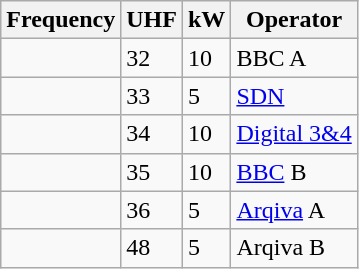<table class="wikitable sortable">
<tr>
<th>Frequency</th>
<th>UHF</th>
<th>kW</th>
<th>Operator</th>
</tr>
<tr>
<td></td>
<td>32</td>
<td>10</td>
<td>BBC A</td>
</tr>
<tr>
<td></td>
<td>33</td>
<td>5</td>
<td><a href='#'>SDN</a></td>
</tr>
<tr>
<td></td>
<td>34</td>
<td>10</td>
<td><a href='#'>Digital 3&4</a></td>
</tr>
<tr>
<td></td>
<td>35</td>
<td>10</td>
<td><a href='#'>BBC</a> B</td>
</tr>
<tr>
<td></td>
<td>36</td>
<td>5</td>
<td><a href='#'>Arqiva</a> A</td>
</tr>
<tr>
<td></td>
<td>48</td>
<td>5</td>
<td>Arqiva B</td>
</tr>
</table>
